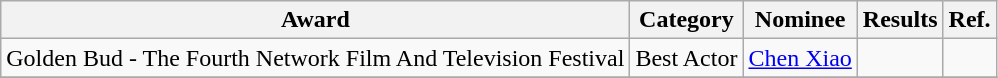<table class="wikitable">
<tr>
<th>Award</th>
<th>Category</th>
<th>Nominee</th>
<th>Results</th>
<th>Ref.</th>
</tr>
<tr>
<td>Golden Bud - The Fourth Network Film And Television Festival</td>
<td>Best Actor</td>
<td><a href='#'>Chen Xiao</a></td>
<td></td>
<td></td>
</tr>
<tr>
</tr>
</table>
